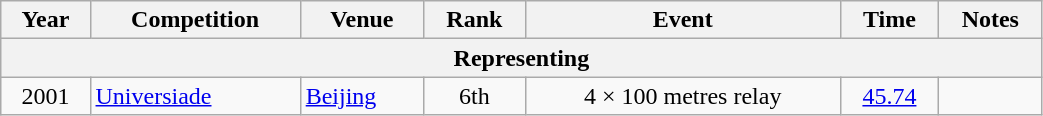<table class="wikitable" width=55% style="font-size:100%; text-align:center;">
<tr>
<th>Year</th>
<th>Competition</th>
<th>Venue</th>
<th>Rank</th>
<th>Event</th>
<th>Time</th>
<th>Notes</th>
</tr>
<tr>
<th colspan=7>Representing </th>
</tr>
<tr>
<td>2001</td>
<td align=left><a href='#'>Universiade</a></td>
<td align=left> <a href='#'>Beijing</a></td>
<td>6th</td>
<td>4 × 100 metres relay</td>
<td><a href='#'>45.74</a></td>
<td></td>
</tr>
</table>
